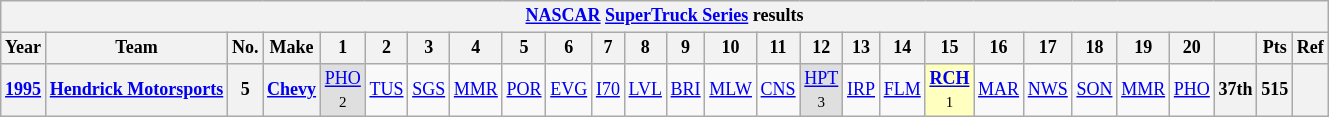<table class="wikitable" style="text-align:center; font-size:75%">
<tr>
<th colspan=45><a href='#'>NASCAR</a> <a href='#'>SuperTruck Series</a> results</th>
</tr>
<tr>
<th>Year</th>
<th>Team</th>
<th>No.</th>
<th>Make</th>
<th>1</th>
<th>2</th>
<th>3</th>
<th>4</th>
<th>5</th>
<th>6</th>
<th>7</th>
<th>8</th>
<th>9</th>
<th>10</th>
<th>11</th>
<th>12</th>
<th>13</th>
<th>14</th>
<th>15</th>
<th>16</th>
<th>17</th>
<th>18</th>
<th>19</th>
<th>20</th>
<th></th>
<th>Pts</th>
<th>Ref</th>
</tr>
<tr>
<th><a href='#'>1995</a></th>
<th><a href='#'>Hendrick Motorsports</a></th>
<th>5</th>
<th><a href='#'>Chevy</a></th>
<td style="background:#DFDFDF;"><a href='#'>PHO</a><br><small>2</small></td>
<td><a href='#'>TUS</a></td>
<td><a href='#'>SGS</a></td>
<td><a href='#'>MMR</a></td>
<td><a href='#'>POR</a></td>
<td><a href='#'>EVG</a></td>
<td><a href='#'>I70</a></td>
<td><a href='#'>LVL</a></td>
<td><a href='#'>BRI</a></td>
<td><a href='#'>MLW</a></td>
<td><a href='#'>CNS</a></td>
<td style="background:#DFDFDF;"><a href='#'>HPT</a><br><small>3</small></td>
<td><a href='#'>IRP</a></td>
<td><a href='#'>FLM</a></td>
<td style="background:#FFFFBF;"><strong><a href='#'>RCH</a></strong><br><small>1</small></td>
<td><a href='#'>MAR</a></td>
<td><a href='#'>NWS</a></td>
<td><a href='#'>SON</a></td>
<td><a href='#'>MMR</a></td>
<td><a href='#'>PHO</a></td>
<th>37th</th>
<th>515</th>
<th></th>
</tr>
</table>
